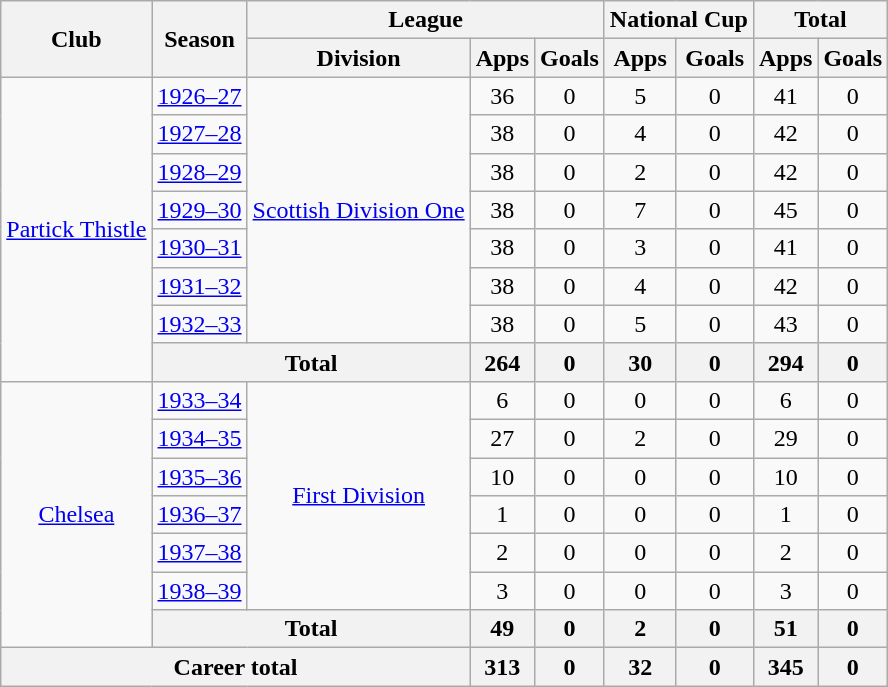<table class="wikitable" style="text-align: center">
<tr>
<th rowspan="2">Club</th>
<th rowspan="2">Season</th>
<th colspan="3">League</th>
<th colspan="2">National Cup</th>
<th colspan="2">Total</th>
</tr>
<tr>
<th>Division</th>
<th>Apps</th>
<th>Goals</th>
<th>Apps</th>
<th>Goals</th>
<th>Apps</th>
<th>Goals</th>
</tr>
<tr>
<td rowspan="8"><a href='#'>Partick Thistle</a></td>
<td><a href='#'>1926–27</a></td>
<td rowspan="7"><a href='#'>Scottish Division One</a></td>
<td>36</td>
<td>0</td>
<td>5</td>
<td>0</td>
<td>41</td>
<td>0</td>
</tr>
<tr>
<td><a href='#'>1927–28</a></td>
<td>38</td>
<td>0</td>
<td>4</td>
<td>0</td>
<td>42</td>
<td>0</td>
</tr>
<tr>
<td><a href='#'>1928–29</a></td>
<td>38</td>
<td>0</td>
<td>2</td>
<td>0</td>
<td>42</td>
<td>0</td>
</tr>
<tr>
<td><a href='#'>1929–30</a></td>
<td>38</td>
<td>0</td>
<td>7</td>
<td>0</td>
<td>45</td>
<td>0</td>
</tr>
<tr>
<td><a href='#'>1930–31</a></td>
<td>38</td>
<td>0</td>
<td>3</td>
<td>0</td>
<td>41</td>
<td>0</td>
</tr>
<tr>
<td><a href='#'>1931–32</a></td>
<td>38</td>
<td>0</td>
<td>4</td>
<td>0</td>
<td>42</td>
<td>0</td>
</tr>
<tr>
<td><a href='#'>1932–33</a></td>
<td>38</td>
<td>0</td>
<td>5</td>
<td>0</td>
<td>43</td>
<td>0</td>
</tr>
<tr>
<th colspan="2">Total</th>
<th>264</th>
<th>0</th>
<th>30</th>
<th>0</th>
<th>294</th>
<th>0</th>
</tr>
<tr>
<td rowspan="7"><a href='#'>Chelsea</a></td>
<td><a href='#'>1933–34</a></td>
<td rowspan="6"><a href='#'>First Division</a></td>
<td>6</td>
<td>0</td>
<td>0</td>
<td>0</td>
<td>6</td>
<td>0</td>
</tr>
<tr>
<td><a href='#'>1934–35</a></td>
<td>27</td>
<td>0</td>
<td>2</td>
<td>0</td>
<td>29</td>
<td>0</td>
</tr>
<tr>
<td><a href='#'>1935–36</a></td>
<td>10</td>
<td>0</td>
<td>0</td>
<td>0</td>
<td>10</td>
<td>0</td>
</tr>
<tr>
<td><a href='#'>1936–37</a></td>
<td>1</td>
<td>0</td>
<td>0</td>
<td>0</td>
<td>1</td>
<td>0</td>
</tr>
<tr>
<td><a href='#'>1937–38</a></td>
<td>2</td>
<td>0</td>
<td>0</td>
<td>0</td>
<td>2</td>
<td>0</td>
</tr>
<tr>
<td><a href='#'>1938–39</a></td>
<td>3</td>
<td>0</td>
<td>0</td>
<td>0</td>
<td>3</td>
<td>0</td>
</tr>
<tr>
<th colspan="2">Total</th>
<th>49</th>
<th>0</th>
<th>2</th>
<th>0</th>
<th>51</th>
<th>0</th>
</tr>
<tr>
<th colspan="3">Career total</th>
<th>313</th>
<th>0</th>
<th>32</th>
<th>0</th>
<th>345</th>
<th>0</th>
</tr>
</table>
